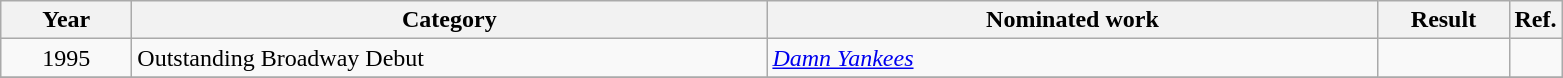<table class=wikitable>
<tr>
<th scope="col" style="width:5em;">Year</th>
<th scope="col" style="width:26em;">Category</th>
<th scope="col" style="width:25em;">Nominated work</th>
<th scope="col" style="width:5em;">Result</th>
<th>Ref.</th>
</tr>
<tr>
<td style="text-align:center;">1995</td>
<td>Outstanding Broadway Debut</td>
<td><em><a href='#'>Damn Yankees</a></em></td>
<td></td>
<td></td>
</tr>
<tr>
</tr>
</table>
